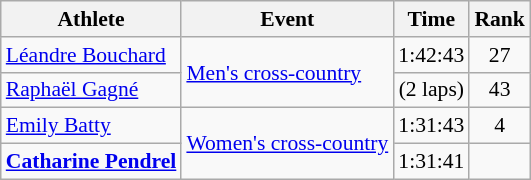<table class="wikitable" style="font-size:90%">
<tr>
<th>Athlete</th>
<th>Event</th>
<th>Time</th>
<th>Rank</th>
</tr>
<tr align=center>
<td align=left><a href='#'>Léandre Bouchard</a></td>
<td align=left rowspan=2><a href='#'>Men's cross-country</a></td>
<td>1:42:43</td>
<td>27</td>
</tr>
<tr align=center>
<td align=left><a href='#'>Raphaël Gagné</a></td>
<td> (2 laps)</td>
<td>43</td>
</tr>
<tr align=center>
<td align=left><a href='#'>Emily Batty</a></td>
<td align=left rowspan=2><a href='#'>Women's cross-country</a></td>
<td>1:31:43</td>
<td>4</td>
</tr>
<tr align=center>
<td align=left><strong><a href='#'>Catharine Pendrel</a></strong></td>
<td>1:31:41</td>
<td></td>
</tr>
</table>
